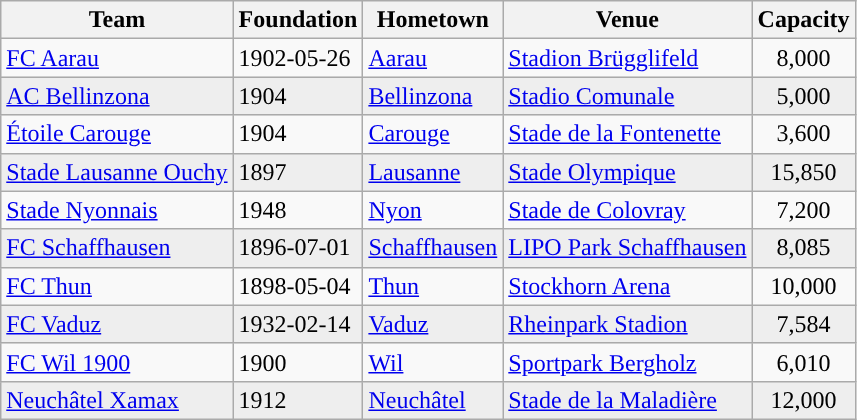<table class="wikitable sortable">
<tr>
<th>Team</th>
<th>Foundation</th>
<th>Hometown</th>
<th>Venue</th>
<th>Capacity</th>
</tr>
<tr>
<td><a href='#'>FC Aarau</a></td>
<td>1902-05-26</td>
<td> <a href='#'>Aarau</a></td>
<td><a href='#'>Stadion Brügglifeld</a></td>
<td align="center">8,000</td>
</tr>
<tr bgcolor="EEEEEE">
<td><a href='#'>AC Bellinzona</a></td>
<td>1904</td>
<td>  <a href='#'>Bellinzona</a></td>
<td><a href='#'>Stadio Comunale</a></td>
<td align="center">5,000</td>
</tr>
<tr ">
<td><a href='#'>Étoile Carouge</a></td>
<td>1904</td>
<td>  <a href='#'>Carouge</a></td>
<td><a href='#'>Stade de la Fontenette</a></td>
<td align="center">3,600</td>
</tr>
<tr bgcolor="EEEEEE">
<td><a href='#'>Stade Lausanne Ouchy</a></td>
<td>1897</td>
<td> <a href='#'>Lausanne</a></td>
<td><a href='#'>Stade Olympique</a></td>
<td align="center">15,850</td>
</tr>
<tr>
<td><a href='#'>Stade Nyonnais</a></td>
<td>1948</td>
<td> <a href='#'>Nyon</a></td>
<td><a href='#'>Stade de Colovray</a></td>
<td align="center">7,200</td>
</tr>
<tr bgcolor="EEEEEE">
<td><a href='#'>FC Schaffhausen</a></td>
<td>1896-07-01</td>
<td> <a href='#'>Schaffhausen</a></td>
<td><a href='#'>LIPO Park Schaffhausen</a></td>
<td align="center">8,085</td>
</tr>
<tr>
<td><a href='#'>FC Thun</a></td>
<td>1898-05-04</td>
<td> <a href='#'>Thun</a></td>
<td><a href='#'>Stockhorn Arena</a></td>
<td align="center">10,000</td>
</tr>
<tr bgcolor="EEEEEE">
<td><a href='#'>FC Vaduz</a></td>
<td>1932-02-14</td>
<td> <a href='#'>Vaduz</a></td>
<td><a href='#'>Rheinpark Stadion</a></td>
<td align="center">7,584</td>
</tr>
<tr>
<td><a href='#'>FC Wil 1900</a></td>
<td>1900</td>
<td> <a href='#'>Wil</a></td>
<td><a href='#'>Sportpark Bergholz</a></td>
<td align="center">6,010</td>
</tr>
<tr bgcolor="EEEEEE">
<td><a href='#'>Neuchâtel Xamax</a></td>
<td>1912</td>
<td> <a href='#'>Neuchâtel</a></td>
<td><a href='#'>Stade de la Maladière</a></td>
<td align="center">12,000</td>
</tr>
</table>
